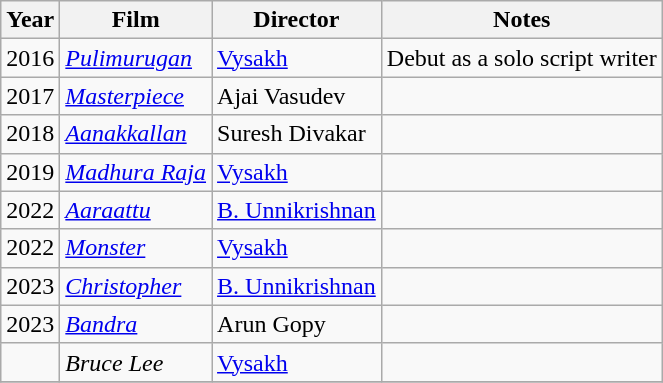<table class="wikitable">
<tr>
<th>Year</th>
<th>Film</th>
<th>Director</th>
<th>Notes</th>
</tr>
<tr>
<td>2016</td>
<td><em><a href='#'>Pulimurugan</a></em></td>
<td><a href='#'>Vysakh</a></td>
<td>Debut as a solo script writer</td>
</tr>
<tr>
<td>2017</td>
<td><em><a href='#'>Masterpiece</a></em></td>
<td>Ajai Vasudev</td>
<td></td>
</tr>
<tr>
<td>2018</td>
<td><em><a href='#'>Aanakkallan</a></em></td>
<td>Suresh Divakar</td>
<td></td>
</tr>
<tr>
<td>2019</td>
<td><em><a href='#'>Madhura Raja</a></em></td>
<td><a href='#'>Vysakh</a></td>
<td></td>
</tr>
<tr>
<td>2022</td>
<td><em><a href='#'>Aaraattu</a></em></td>
<td><a href='#'>B. Unnikrishnan</a></td>
<td></td>
</tr>
<tr>
<td>2022</td>
<td><em><a href='#'>Monster</a></em></td>
<td><a href='#'>Vysakh</a></td>
<td></td>
</tr>
<tr>
<td>2023</td>
<td><em><a href='#'>Christopher</a></em></td>
<td><a href='#'>B. Unnikrishnan</a></td>
<td></td>
</tr>
<tr>
<td>2023</td>
<td><em><a href='#'>Bandra</a></em></td>
<td>Arun Gopy</td>
<td></td>
</tr>
<tr>
<td></td>
<td><em>Bruce Lee</em></td>
<td><a href='#'>Vysakh</a></td>
<td></td>
</tr>
<tr>
</tr>
</table>
